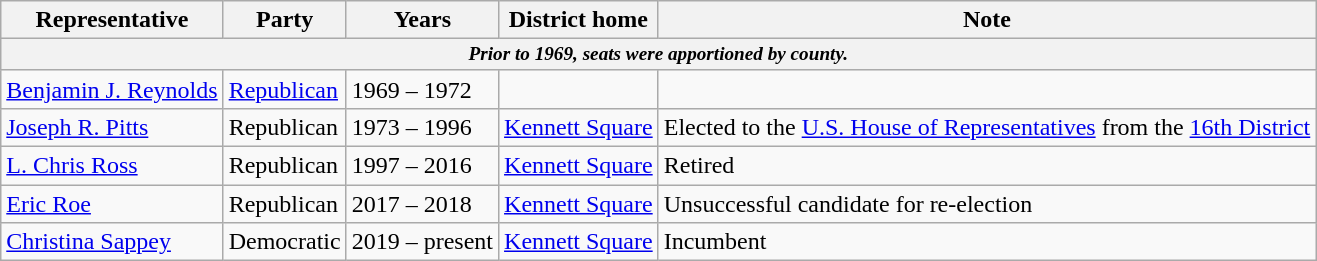<table class=wikitable>
<tr valign=bottom>
<th>Representative</th>
<th>Party</th>
<th>Years</th>
<th>District home</th>
<th>Note</th>
</tr>
<tr>
<th colspan=5 style="font-size: 80%;"><em>Prior to 1969, seats were apportioned by county.</em></th>
</tr>
<tr>
<td><a href='#'>Benjamin J. Reynolds</a></td>
<td><a href='#'>Republican</a></td>
<td>1969 – 1972</td>
<td></td>
<td></td>
</tr>
<tr>
<td><a href='#'>Joseph R. Pitts</a></td>
<td>Republican</td>
<td>1973 – 1996</td>
<td><a href='#'>Kennett Square</a></td>
<td>Elected to the <a href='#'>U.S. House of Representatives</a> from the <a href='#'>16th District</a></td>
</tr>
<tr>
<td><a href='#'>L. Chris Ross</a></td>
<td>Republican</td>
<td>1997 – 2016</td>
<td><a href='#'>Kennett Square</a></td>
<td>Retired</td>
</tr>
<tr>
<td><a href='#'>Eric Roe</a></td>
<td>Republican</td>
<td>2017 – 2018</td>
<td><a href='#'>Kennett Square</a></td>
<td>Unsuccessful candidate for re-election</td>
</tr>
<tr>
<td><a href='#'>Christina Sappey</a></td>
<td>Democratic</td>
<td>2019 – present</td>
<td><a href='#'>Kennett Square</a></td>
<td>Incumbent</td>
</tr>
</table>
